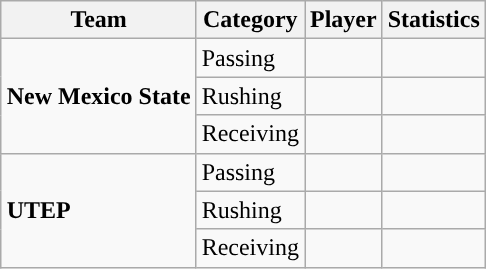<table class="wikitable" style="float: right;">
<tr>
<th>Team</th>
<th>Category</th>
<th>Player</th>
<th>Statistics</th>
</tr>
<tr>
<td rowspan=3><strong>New Mexico State</strong></td>
<td>Passing</td>
<td></td>
<td></td>
</tr>
<tr>
<td>Rushing</td>
<td></td>
<td></td>
</tr>
<tr>
<td>Receiving</td>
<td></td>
<td></td>
</tr>
<tr>
<td rowspan=3><strong>UTEP</strong></td>
<td>Passing</td>
<td></td>
<td></td>
</tr>
<tr>
<td>Rushing</td>
<td></td>
<td></td>
</tr>
<tr>
<td>Receiving</td>
<td></td>
<td></td>
</tr>
</table>
